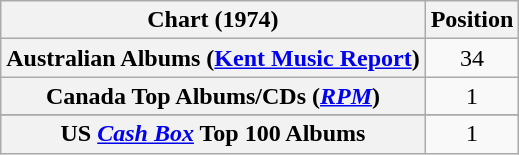<table class="wikitable sortable plainrowheaders" style="text-align:center;">
<tr>
<th scope="col">Chart (1974)</th>
<th scope="col">Position</th>
</tr>
<tr>
<th scope="row">Australian Albums (<a href='#'>Kent Music Report</a>)</th>
<td>34</td>
</tr>
<tr>
<th scope="row">Canada Top Albums/CDs (<em><a href='#'>RPM</a></em>)</th>
<td>1</td>
</tr>
<tr>
</tr>
<tr>
</tr>
<tr>
</tr>
<tr>
<th scope="row">US <em><a href='#'>Cash Box</a></em> Top 100 Albums</th>
<td align="center">1</td>
</tr>
</table>
